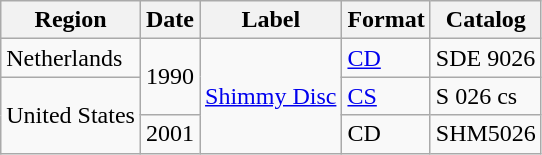<table class="wikitable">
<tr>
<th>Region</th>
<th>Date</th>
<th>Label</th>
<th>Format</th>
<th>Catalog</th>
</tr>
<tr>
<td>Netherlands</td>
<td rowspan="2">1990</td>
<td rowspan="3"><a href='#'>Shimmy Disc</a></td>
<td><a href='#'>CD</a></td>
<td>SDE 9026</td>
</tr>
<tr>
<td rowspan="2">United States</td>
<td><a href='#'>CS</a></td>
<td>S 026 cs</td>
</tr>
<tr>
<td>2001</td>
<td>CD</td>
<td>SHM5026</td>
</tr>
</table>
